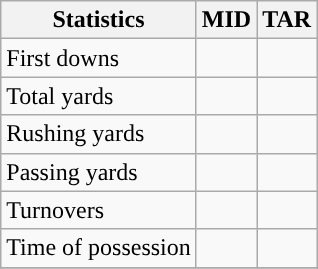<table class="wikitable" style="float: left;">
<tr>
<th>Statistics</th>
<th>MID</th>
<th>TAR</th>
</tr>
<tr>
<td>First downs</td>
<td></td>
<td></td>
</tr>
<tr>
<td>Total yards</td>
<td></td>
<td></td>
</tr>
<tr>
<td>Rushing yards</td>
<td></td>
<td></td>
</tr>
<tr>
<td>Passing yards</td>
<td></td>
<td></td>
</tr>
<tr>
<td>Turnovers</td>
<td></td>
<td></td>
</tr>
<tr>
<td>Time of possession</td>
<td></td>
<td></td>
</tr>
<tr>
</tr>
</table>
